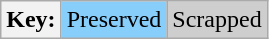<table class="wikitable">
<tr>
<th>Key:</th>
<td style="background-color:#87CEFA">Preserved</td>
<td style="background-color:#CECECE">Scrapped</td>
</tr>
</table>
